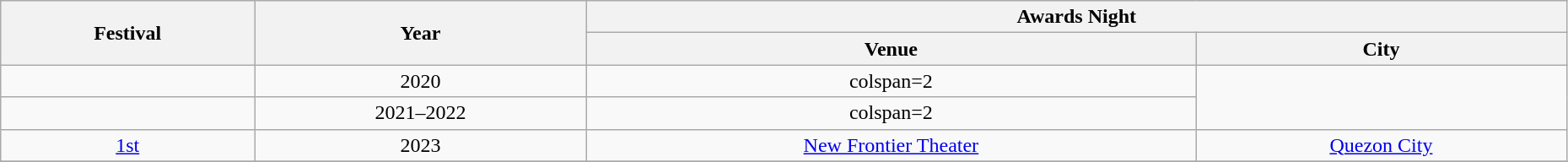<table class="wikitable" style="width:98%; text-align:center;">
<tr>
<th rowspan=2>Festival</th>
<th rowspan=2>Year</th>
<th colspan=2>Awards Night</th>
</tr>
<tr>
<th>Venue</th>
<th>City</th>
</tr>
<tr>
<td></td>
<td>2020</td>
<td>colspan=2</td>
</tr>
<tr>
<td></td>
<td>2021–2022</td>
<td>colspan=2</td>
</tr>
<tr>
<td><a href='#'>1st</a></td>
<td>2023</td>
<td><a href='#'>New Frontier Theater</a></td>
<td><a href='#'>Quezon City</a></td>
</tr>
<tr>
</tr>
</table>
